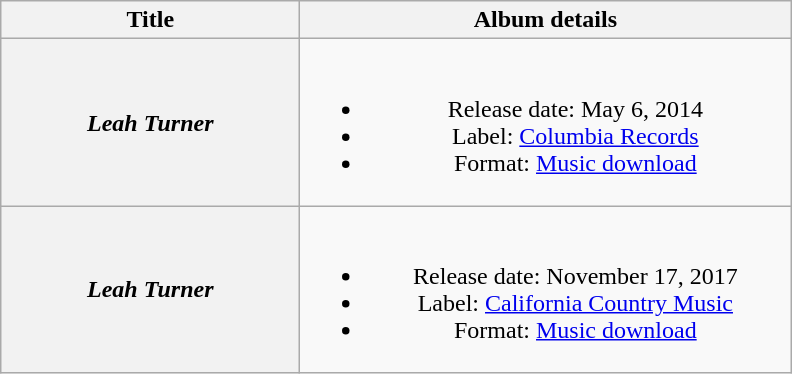<table class="wikitable plainrowheaders" style="text-align:center;">
<tr>
<th style="width:12em;">Title</th>
<th style="width:20em;">Album details</th>
</tr>
<tr>
<th scope="row"><em>Leah Turner</em></th>
<td><br><ul><li>Release date: May 6, 2014</li><li>Label: <a href='#'>Columbia Records</a></li><li>Format: <a href='#'>Music download</a></li></ul></td>
</tr>
<tr>
<th scope="row"><em>Leah Turner</em></th>
<td><br><ul><li>Release date: November 17, 2017</li><li>Label: <a href='#'>California Country Music</a></li><li>Format: <a href='#'>Music download</a></li></ul></td>
</tr>
</table>
